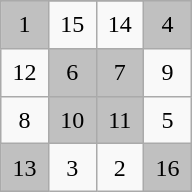<table class="wikitable" style="margin-left:auto;margin-right:auto;text-align:center;width:8em;height:8em;table-layout:fixed;">
<tr>
</tr>
<tr>
<td style="background-color: silver;">1</td>
<td>15</td>
<td>14</td>
<td style="background-color: silver;">4</td>
</tr>
<tr>
<td>12</td>
<td style="background-color: silver;">6</td>
<td style="background-color: silver;">7</td>
<td>9</td>
</tr>
<tr>
<td>8</td>
<td style="background-color: silver;">10</td>
<td style="background-color: silver;">11</td>
<td>5</td>
</tr>
<tr>
<td style="background-color: silver;">13</td>
<td>3</td>
<td>2</td>
<td style="background-color: silver;">16</td>
</tr>
</table>
